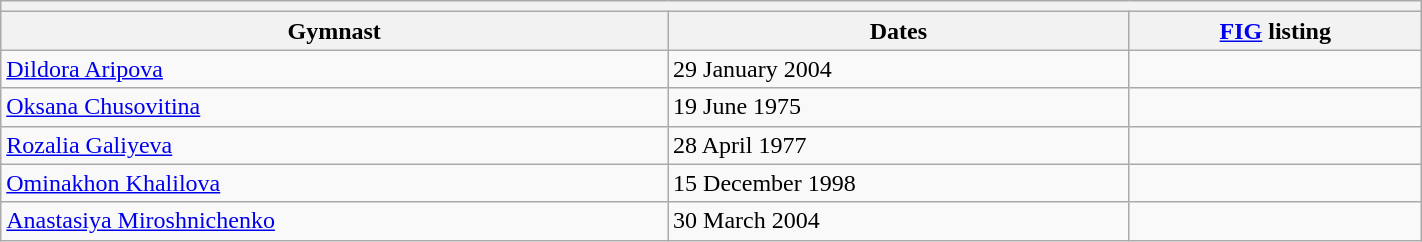<table class="wikitable  mw-collapsible mw-collapsed" width="75%">
<tr>
<th colspan="3"></th>
</tr>
<tr>
<th>Gymnast</th>
<th>Dates</th>
<th><a href='#'>FIG</a> listing</th>
</tr>
<tr>
<td><a href='#'>Dildora Aripova</a></td>
<td>29 January 2004</td>
<td></td>
</tr>
<tr>
<td><a href='#'>Oksana Chusovitina</a></td>
<td>19 June 1975</td>
<td></td>
</tr>
<tr>
<td><a href='#'>Rozalia Galiyeva</a></td>
<td>28 April 1977</td>
<td></td>
</tr>
<tr>
<td><a href='#'>Ominakhon Khalilova</a></td>
<td>15 December 1998</td>
<td></td>
</tr>
<tr>
<td><a href='#'>Anastasiya Miroshnichenko</a></td>
<td>30 March 2004</td>
<td></td>
</tr>
</table>
